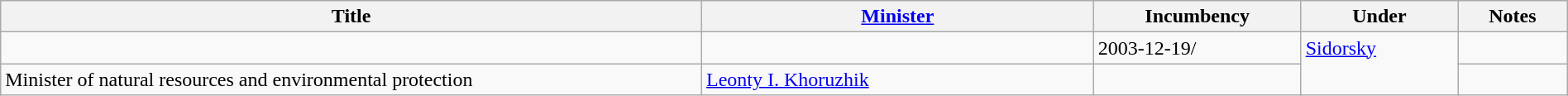<table class="wikitable" style="width:100%;">
<tr>
<th>Title</th>
<th style="width:25%;"><a href='#'>Minister</a></th>
<th style="width:160px;">Incumbency</th>
<th style="width:10%;">Under</th>
<th style="width:7%;">Notes</th>
</tr>
<tr>
<td></td>
<td></td>
<td>2003-12-19/</td>
<td rowspan="2" style="vertical-align:top;"><a href='#'>Sidorsky</a></td>
<td></td>
</tr>
<tr>
<td>Minister of natural resources and environmental protection</td>
<td><a href='#'>Leonty I. Khoruzhik</a></td>
<td></td>
<td></td>
</tr>
</table>
